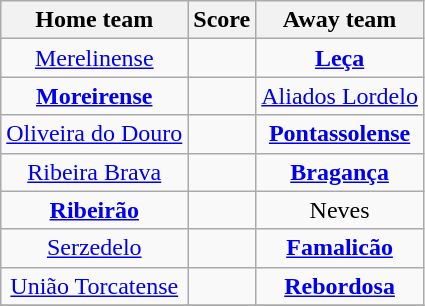<table class="wikitable" style="text-align: center">
<tr>
<th>Home team</th>
<th>Score</th>
<th>Away team</th>
</tr>
<tr>
<td><a href='#'>Merelinense</a> </td>
<td></td>
<td><strong><a href='#'>Leça</a></strong> </td>
</tr>
<tr>
<td><strong><a href='#'>Moreirense</a></strong> </td>
<td></td>
<td><a href='#'>Aliados Lordelo</a> </td>
</tr>
<tr>
<td><a href='#'>Oliveira do Douro</a> </td>
<td></td>
<td><strong><a href='#'>Pontassolense</a></strong> </td>
</tr>
<tr>
<td><a href='#'>Ribeira Brava</a> </td>
<td></td>
<td><strong><a href='#'>Bragança</a></strong> </td>
</tr>
<tr>
<td><strong><a href='#'>Ribeirão</a></strong> </td>
<td></td>
<td>Neves </td>
</tr>
<tr>
<td><a href='#'>Serzedelo</a> </td>
<td></td>
<td><strong><a href='#'>Famalicão</a></strong> </td>
</tr>
<tr>
<td><a href='#'>União Torcatense</a> </td>
<td></td>
<td><strong><a href='#'>Rebordosa</a></strong> </td>
</tr>
<tr>
</tr>
</table>
